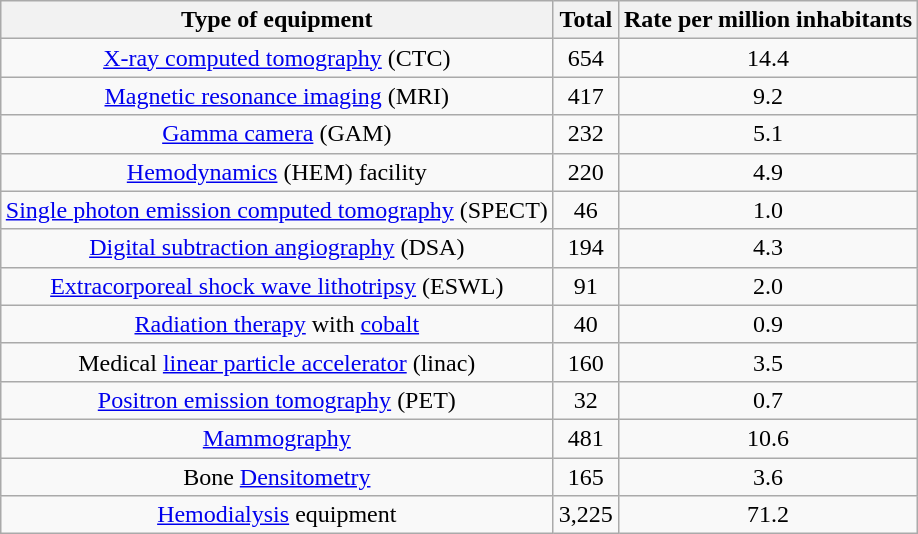<table class="sortable wikitable" style="margin:1em auto; text-align:center;">
<tr>
<th>Type of equipment</th>
<th>Total</th>
<th>Rate per million inhabitants</th>
</tr>
<tr>
<td><a href='#'>X-ray computed tomography</a> (CTC)</td>
<td>654</td>
<td>14.4</td>
</tr>
<tr>
<td><a href='#'>Magnetic resonance imaging</a> (MRI)</td>
<td>417</td>
<td>9.2</td>
</tr>
<tr>
<td><a href='#'>Gamma camera</a> (GAM)</td>
<td>232</td>
<td>5.1</td>
</tr>
<tr>
<td><a href='#'>Hemodynamics</a> (HEM) facility</td>
<td>220</td>
<td>4.9</td>
</tr>
<tr>
<td><a href='#'>Single photon emission computed tomography</a> (SPECT)</td>
<td>46</td>
<td>1.0</td>
</tr>
<tr>
<td><a href='#'>Digital subtraction angiography</a> (DSA)</td>
<td>194</td>
<td>4.3</td>
</tr>
<tr>
<td><a href='#'>Extracorporeal shock wave lithotripsy</a> (ESWL)</td>
<td>91</td>
<td>2.0</td>
</tr>
<tr>
<td><a href='#'>Radiation therapy</a> with <a href='#'>cobalt</a></td>
<td>40</td>
<td>0.9</td>
</tr>
<tr>
<td>Medical <a href='#'>linear particle accelerator</a> (linac)</td>
<td>160</td>
<td>3.5</td>
</tr>
<tr>
<td><a href='#'>Positron emission tomography</a> (PET)</td>
<td>32</td>
<td>0.7</td>
</tr>
<tr>
<td><a href='#'>Mammography</a></td>
<td>481</td>
<td>10.6</td>
</tr>
<tr>
<td>Bone <a href='#'>Densitometry</a></td>
<td>165</td>
<td>3.6</td>
</tr>
<tr>
<td><a href='#'>Hemodialysis</a> equipment</td>
<td>3,225</td>
<td>71.2</td>
</tr>
</table>
